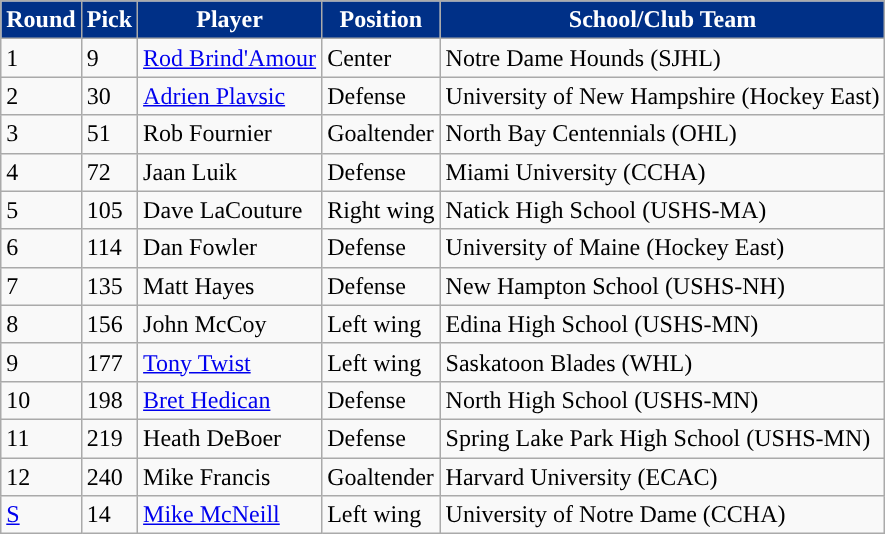<table class="wikitable sortable sortable">
<tr>
<th style="color:white; background:#003087; ">Round</th>
<th style="color:white; background:#003087; ">Pick</th>
<th style="color:white; background:#003087; ">Player</th>
<th style="color:white; background:#003087; ">Position</th>
<th style="color:white; background:#003087; ">School/Club Team</th>
</tr>
<tr>
<td>1</td>
<td>9</td>
<td><a href='#'>Rod Brind'Amour</a></td>
<td>Center</td>
<td>Notre Dame Hounds (SJHL)</td>
</tr>
<tr>
<td>2</td>
<td>30</td>
<td><a href='#'>Adrien Plavsic</a></td>
<td>Defense</td>
<td>University of New Hampshire (Hockey East)</td>
</tr>
<tr>
<td>3</td>
<td>51</td>
<td>Rob Fournier</td>
<td>Goaltender</td>
<td>North Bay Centennials (OHL)</td>
</tr>
<tr>
<td>4</td>
<td>72</td>
<td>Jaan Luik</td>
<td>Defense</td>
<td>Miami University (CCHA)</td>
</tr>
<tr>
<td>5</td>
<td>105</td>
<td>Dave LaCouture</td>
<td>Right wing</td>
<td>Natick High School (USHS-MA)</td>
</tr>
<tr>
<td>6</td>
<td>114</td>
<td>Dan Fowler</td>
<td>Defense</td>
<td>University of Maine (Hockey East)</td>
</tr>
<tr>
<td>7</td>
<td>135</td>
<td>Matt Hayes</td>
<td>Defense</td>
<td>New Hampton School (USHS-NH)</td>
</tr>
<tr>
<td>8</td>
<td>156</td>
<td>John McCoy</td>
<td>Left wing</td>
<td>Edina High School (USHS-MN)</td>
</tr>
<tr>
<td>9</td>
<td>177</td>
<td><a href='#'>Tony Twist</a></td>
<td>Left wing</td>
<td>Saskatoon Blades (WHL)</td>
</tr>
<tr>
<td>10</td>
<td>198</td>
<td><a href='#'>Bret Hedican</a></td>
<td>Defense</td>
<td>North High School (USHS-MN)</td>
</tr>
<tr>
<td>11</td>
<td>219</td>
<td>Heath DeBoer</td>
<td>Defense</td>
<td>Spring Lake Park High School (USHS-MN)</td>
</tr>
<tr>
<td>12</td>
<td>240</td>
<td>Mike Francis</td>
<td>Goaltender</td>
<td>Harvard University (ECAC)</td>
</tr>
<tr>
<td><a href='#'>S</a></td>
<td>14</td>
<td><a href='#'>Mike McNeill</a></td>
<td>Left wing</td>
<td>University of Notre Dame (CCHA)</td>
</tr>
</table>
